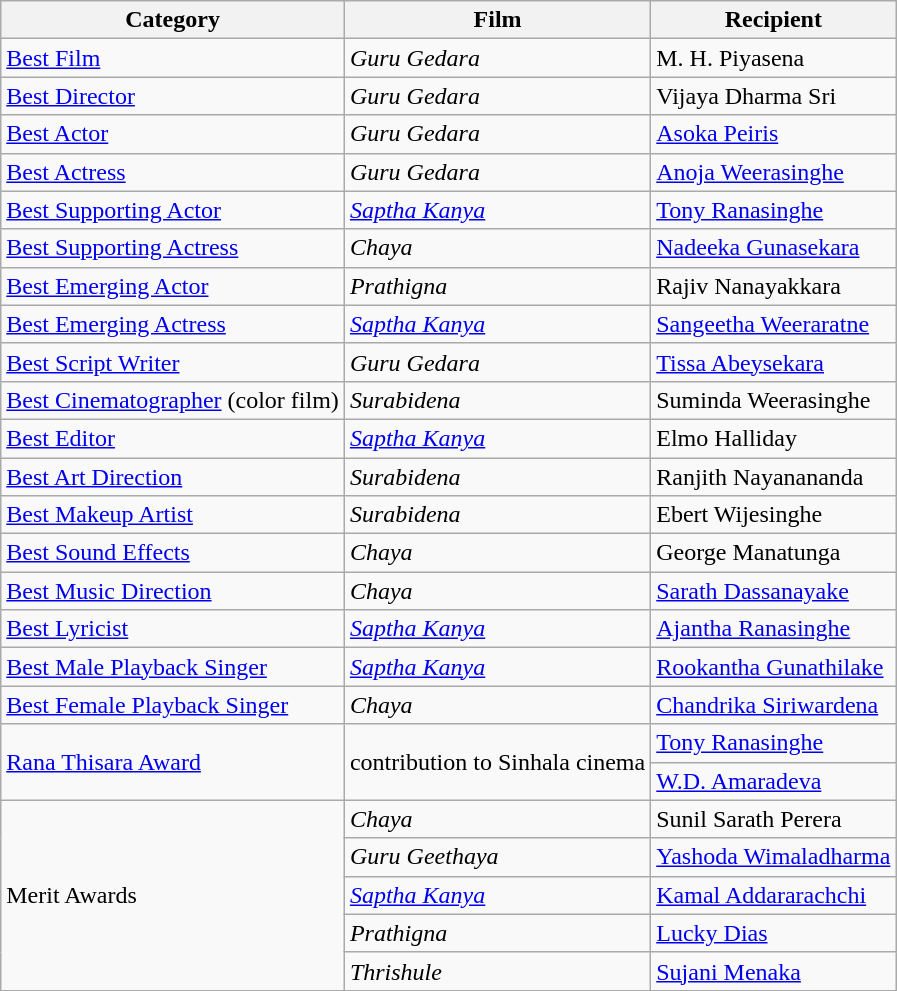<table class="wikitable plainrowheaders sortable">
<tr>
<th scope="col">Category</th>
<th scope="col">Film</th>
<th scope="col">Recipient</th>
</tr>
<tr>
<td><a href='#'>Best Film</a></td>
<td><em>Guru Gedara</em></td>
<td>M. H. Piyasena</td>
</tr>
<tr>
<td><a href='#'>Best Director</a></td>
<td><em>Guru Gedara</em></td>
<td>Vijaya Dharma Sri</td>
</tr>
<tr>
<td><a href='#'>Best Actor</a></td>
<td><em>Guru Gedara</em></td>
<td><a href='#'>Asoka Peiris</a></td>
</tr>
<tr>
<td><a href='#'>Best Actress</a></td>
<td><em>Guru Gedara</em></td>
<td><a href='#'>Anoja Weerasinghe</a></td>
</tr>
<tr>
<td><a href='#'>Best Supporting Actor</a></td>
<td><em><a href='#'>Saptha Kanya</a></em></td>
<td><a href='#'>Tony Ranasinghe</a></td>
</tr>
<tr>
<td><a href='#'>Best Supporting Actress</a></td>
<td><em>Chaya</em></td>
<td><a href='#'>Nadeeka Gunasekara</a></td>
</tr>
<tr>
<td><a href='#'>Best Emerging Actor</a></td>
<td><em>Prathigna</em></td>
<td>Rajiv Nanayakkara</td>
</tr>
<tr>
<td><a href='#'>Best Emerging Actress</a></td>
<td><em><a href='#'>Saptha Kanya</a></em></td>
<td><a href='#'>Sangeetha Weeraratne</a></td>
</tr>
<tr>
<td><a href='#'>Best Script Writer</a></td>
<td><em>Guru Gedara</em></td>
<td><a href='#'>Tissa Abeysekara</a></td>
</tr>
<tr>
<td><a href='#'>Best Cinematographer</a> (color film)</td>
<td><em>Surabidena</em></td>
<td>Suminda Weerasinghe</td>
</tr>
<tr>
<td><a href='#'>Best Editor</a></td>
<td><em><a href='#'>Saptha Kanya</a></em></td>
<td>Elmo Halliday</td>
</tr>
<tr>
<td><a href='#'>Best Art Direction</a></td>
<td><em>Surabidena</em></td>
<td>Ranjith Nayanananda</td>
</tr>
<tr>
<td><a href='#'>Best Makeup Artist</a></td>
<td><em>Surabidena</em></td>
<td>Ebert Wijesinghe</td>
</tr>
<tr>
<td><a href='#'>Best Sound Effects</a></td>
<td><em>Chaya</em></td>
<td>George Manatunga</td>
</tr>
<tr>
<td><a href='#'>Best Music Direction</a></td>
<td><em>Chaya</em></td>
<td><a href='#'>Sarath Dassanayake</a></td>
</tr>
<tr>
<td><a href='#'>Best Lyricist</a></td>
<td><em><a href='#'>Saptha Kanya</a></em></td>
<td><a href='#'>Ajantha Ranasinghe</a></td>
</tr>
<tr>
<td><a href='#'>Best Male Playback Singer</a></td>
<td><em><a href='#'>Saptha Kanya</a></em></td>
<td><a href='#'>Rookantha Gunathilake</a></td>
</tr>
<tr>
<td><a href='#'>Best Female Playback Singer</a></td>
<td><em>Chaya</em></td>
<td><a href='#'>Chandrika Siriwardena</a></td>
</tr>
<tr>
<td rowspan=2><a href='#'>Rana Thisara Award</a></td>
<td rowspan=2>contribution to Sinhala cinema</td>
<td><a href='#'>Tony Ranasinghe</a></td>
</tr>
<tr>
<td><a href='#'>W.D. Amaradeva</a></td>
</tr>
<tr>
<td rowspan=5>Merit Awards</td>
<td><em>Chaya</em></td>
<td>Sunil Sarath Perera</td>
</tr>
<tr>
<td><em>Guru Geethaya</em></td>
<td><a href='#'>Yashoda Wimaladharma</a></td>
</tr>
<tr>
<td><em><a href='#'>Saptha Kanya</a></em></td>
<td><a href='#'>Kamal Addararachchi</a></td>
</tr>
<tr>
<td><em>Prathigna</em></td>
<td><a href='#'>Lucky Dias</a></td>
</tr>
<tr>
<td><em>Thrishule</em></td>
<td><a href='#'>Sujani Menaka</a></td>
</tr>
</table>
